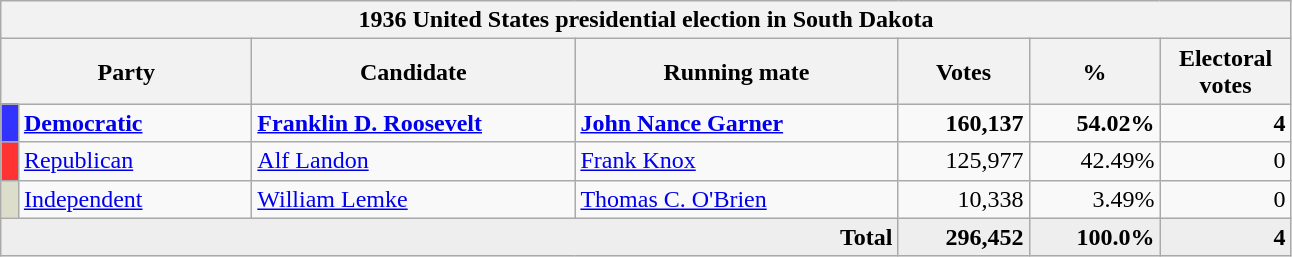<table class="wikitable">
<tr>
<th colspan="7">1936 United States presidential election in South Dakota</th>
</tr>
<tr style="background:#eee; text-align:center;">
<th colspan="2" style="width: 10em">Party</th>
<th style="width: 13em">Candidate</th>
<th style="width: 13em">Running mate</th>
<th style="width: 5em">Votes</th>
<th style="width: 5em">%</th>
<th style="width: 5em">Electoral votes</th>
</tr>
<tr>
<th style="background:#33f; width:3px;"></th>
<td style="width: 130px"><strong><a href='#'>Democratic</a></strong></td>
<td><strong><a href='#'>Franklin D. Roosevelt</a></strong></td>
<td><strong><a href='#'>John Nance Garner</a></strong></td>
<td style="text-align:right;"><strong>160,137</strong></td>
<td style="text-align:right;"><strong>54.02%</strong></td>
<td style="text-align:right;"><strong>4</strong></td>
</tr>
<tr>
<th style="background:#f33; width:3px;"></th>
<td style="width: 130px"><a href='#'>Republican</a></td>
<td><a href='#'>Alf Landon</a></td>
<td><a href='#'>Frank Knox</a></td>
<td style="text-align:right;">125,977</td>
<td style="text-align:right;">42.49%</td>
<td style="text-align:right;">0</td>
</tr>
<tr>
<th style="background:#DDDDCC; width:3px;"></th>
<td style="width: 130px"><a href='#'>Independent</a></td>
<td><a href='#'>William Lemke</a></td>
<td><a href='#'>Thomas C. O'Brien</a></td>
<td style="text-align:right;">10,338</td>
<td style="text-align:right;">3.49%</td>
<td style="text-align:right;">0</td>
</tr>
<tr style="background:#eee; text-align:right;">
<td colspan="4"><strong>Total</strong></td>
<td><strong>296,452</strong></td>
<td><strong>100.0%</strong></td>
<td><strong>4</strong></td>
</tr>
</table>
